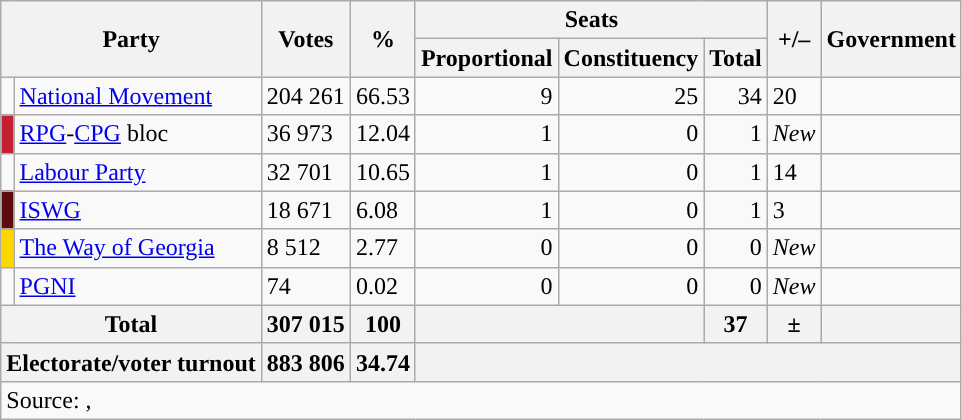<table class="wikitable">
<tr>
<th colspan="2" rowspan="2">Party</th>
<th scope="col" rowspan="2">Votes</th>
<th scope="col" rowspan="2">%</th>
<th scope="col" colspan="3">Seats</th>
<th scope="col" rowspan="2">+/–</th>
<th colspan="2" rowspan="2">Government</th>
</tr>
<tr>
<th>Proportional</th>
<th>Constituency</th>
<th>Total</th>
</tr>
<tr>
<td style="background:"></td>
<td align=left><a href='#'>National Movement</a></td>
<td>204 261</td>
<td>66.53</td>
<td align=right>9</td>
<td align=right>25</td>
<td align=right>34</td>
<td> 20</td>
<td></td>
</tr>
<tr>
<td style="background:#C51F33"></td>
<td align=left><a href='#'>RPG</a>-<a href='#'>CPG</a> bloc</td>
<td>36 973</td>
<td>12.04</td>
<td align=right>1</td>
<td align=right>0</td>
<td align=right>1</td>
<td><em>New</em></td>
<td></td>
</tr>
<tr>
<td style="background:"></td>
<td align=left><a href='#'>Labour Party</a></td>
<td>32 701</td>
<td>10.65</td>
<td align=right>1</td>
<td align=right>0</td>
<td align=right>1</td>
<td> 14</td>
<td></td>
</tr>
<tr>
<td style="background:#5e0b10"></td>
<td align=left><a href='#'>ISWG</a></td>
<td>18 671</td>
<td>6.08</td>
<td align=right>1</td>
<td align=right>0</td>
<td align=right>1</td>
<td> 3</td>
<td></td>
</tr>
<tr>
<td style="background:gold"></td>
<td align=left><a href='#'>The Way of Georgia</a></td>
<td>8 512</td>
<td>2.77</td>
<td align=right>0</td>
<td align=right>0</td>
<td align=right>0</td>
<td><em>New</em></td>
<td></td>
</tr>
<tr>
<td style="background:"></td>
<td align=left><a href='#'>PGNI</a></td>
<td>74</td>
<td>0.02</td>
<td align=right>0</td>
<td align=right>0</td>
<td align=right>0</td>
<td><em>New</em></td>
<td></td>
</tr>
<tr>
<th colspan="2">Total</th>
<th>307 015</th>
<th>100</th>
<th colspan="2"></th>
<th>37</th>
<th>±</th>
<th></th>
</tr>
<tr>
<th colspan=2>Electorate/voter turnout</th>
<th>883 806</th>
<th>34.74</th>
<th colspan=5></th>
</tr>
<tr>
<td colspan=9>Source: , </td>
</tr>
</table>
